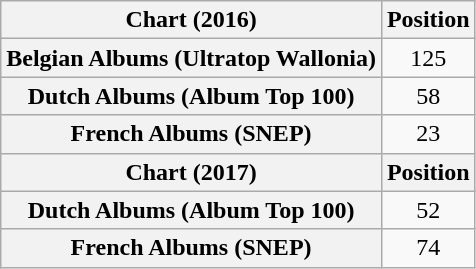<table class="wikitable plainrowheaders" style="text-align:center">
<tr>
<th scope="col">Chart (2016)</th>
<th scope="col">Position</th>
</tr>
<tr>
<th scope="row">Belgian Albums (Ultratop Wallonia)</th>
<td>125</td>
</tr>
<tr>
<th scope="row">Dutch Albums (Album Top 100)</th>
<td>58</td>
</tr>
<tr>
<th scope="row">French Albums (SNEP)</th>
<td>23</td>
</tr>
<tr>
<th scope="col">Chart (2017)</th>
<th scope="col">Position</th>
</tr>
<tr>
<th scope="row">Dutch Albums (Album Top 100)</th>
<td>52</td>
</tr>
<tr>
<th scope="row">French Albums (SNEP)</th>
<td>74</td>
</tr>
</table>
